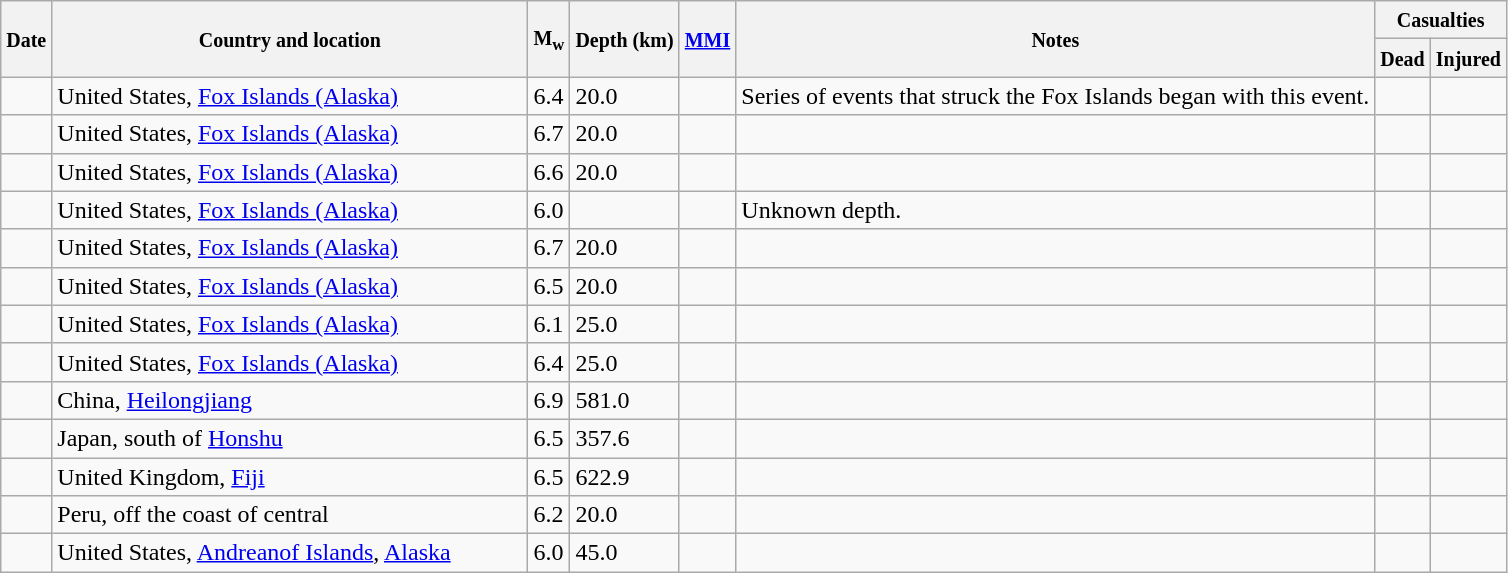<table class="wikitable sortable sort-under" style="border:1px black; margin-left:1em;">
<tr>
<th rowspan="2"><small>Date</small></th>
<th rowspan="2" style="width: 310px"><small>Country and location</small></th>
<th rowspan="2"><small>M<sub>w</sub></small></th>
<th rowspan="2"><small>Depth (km)</small></th>
<th rowspan="2"><small><a href='#'>MMI</a></small></th>
<th rowspan="2" class="unsortable"><small>Notes</small></th>
<th colspan="2"><small>Casualties</small></th>
</tr>
<tr>
<th><small>Dead</small></th>
<th><small>Injured</small></th>
</tr>
<tr>
<td></td>
<td>United States, <a href='#'>Fox Islands (Alaska)</a></td>
<td>6.4</td>
<td>20.0</td>
<td></td>
<td>Series of events that struck the Fox Islands began with this event.</td>
<td></td>
<td></td>
</tr>
<tr>
<td></td>
<td>United States, <a href='#'>Fox Islands (Alaska)</a></td>
<td>6.7</td>
<td>20.0</td>
<td></td>
<td></td>
<td></td>
<td></td>
</tr>
<tr>
<td></td>
<td>United States, <a href='#'>Fox Islands (Alaska)</a></td>
<td>6.6</td>
<td>20.0</td>
<td></td>
<td></td>
<td></td>
<td></td>
</tr>
<tr>
<td></td>
<td>United States, <a href='#'>Fox Islands (Alaska)</a></td>
<td>6.0</td>
<td></td>
<td></td>
<td>Unknown depth.</td>
<td></td>
<td></td>
</tr>
<tr>
<td></td>
<td>United States, <a href='#'>Fox Islands (Alaska)</a></td>
<td>6.7</td>
<td>20.0</td>
<td></td>
<td></td>
<td></td>
<td></td>
</tr>
<tr>
<td></td>
<td>United States, <a href='#'>Fox Islands (Alaska)</a></td>
<td>6.5</td>
<td>20.0</td>
<td></td>
<td></td>
<td></td>
<td></td>
</tr>
<tr>
<td></td>
<td>United States, <a href='#'>Fox Islands (Alaska)</a></td>
<td>6.1</td>
<td>25.0</td>
<td></td>
<td></td>
<td></td>
<td></td>
</tr>
<tr>
<td></td>
<td>United States, <a href='#'>Fox Islands (Alaska)</a></td>
<td>6.4</td>
<td>25.0</td>
<td></td>
<td></td>
<td></td>
<td></td>
</tr>
<tr>
<td></td>
<td>China, <a href='#'>Heilongjiang</a></td>
<td>6.9</td>
<td>581.0</td>
<td></td>
<td></td>
<td></td>
<td></td>
</tr>
<tr>
<td></td>
<td>Japan, south of <a href='#'>Honshu</a></td>
<td>6.5</td>
<td>357.6</td>
<td></td>
<td></td>
<td></td>
<td></td>
</tr>
<tr>
<td></td>
<td>United Kingdom, <a href='#'>Fiji</a></td>
<td>6.5</td>
<td>622.9</td>
<td></td>
<td></td>
<td></td>
<td></td>
</tr>
<tr>
<td></td>
<td>Peru, off the coast of central</td>
<td>6.2</td>
<td>20.0</td>
<td></td>
<td></td>
<td></td>
<td></td>
</tr>
<tr>
<td></td>
<td>United States, <a href='#'>Andreanof Islands</a>, <a href='#'>Alaska</a></td>
<td>6.0</td>
<td>45.0</td>
<td></td>
<td></td>
<td></td>
<td></td>
</tr>
</table>
